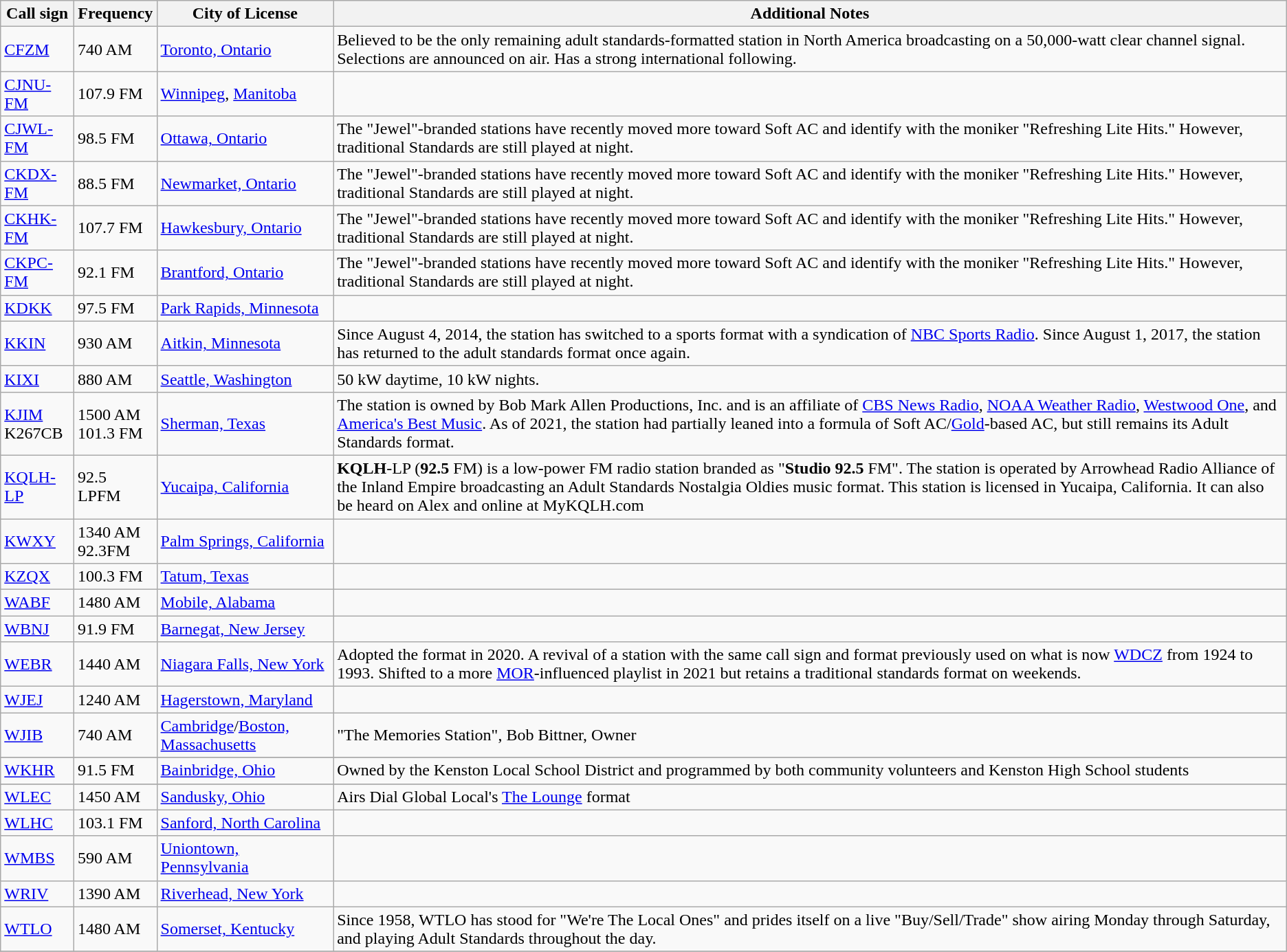<table class="wikitable sortable">
<tr>
<th>Call sign</th>
<th>Frequency</th>
<th>City of License</th>
<th>Additional Notes</th>
</tr>
<tr>
<td><a href='#'>CFZM</a></td>
<td>740 AM</td>
<td><a href='#'>Toronto, Ontario</a></td>
<td>Believed to be the only remaining adult standards-formatted station in North America broadcasting on a 50,000-watt clear channel signal. Selections are announced on air. Has a strong international following.</td>
</tr>
<tr>
<td><a href='#'>CJNU-FM</a></td>
<td>107.9 FM</td>
<td><a href='#'>Winnipeg</a>, <a href='#'>Manitoba</a></td>
<td></td>
</tr>
<tr>
<td><a href='#'>CJWL-FM</a></td>
<td>98.5 FM</td>
<td><a href='#'>Ottawa, Ontario</a></td>
<td>The "Jewel"-branded stations have recently moved more toward Soft AC and identify with the moniker "Refreshing Lite Hits." However, traditional Standards are still played at night.</td>
</tr>
<tr>
<td><a href='#'>CKDX-FM</a></td>
<td>88.5 FM</td>
<td><a href='#'>Newmarket, Ontario</a></td>
<td>The "Jewel"-branded stations have recently moved more toward Soft AC and identify with the moniker "Refreshing Lite Hits." However, traditional Standards are still played at night.</td>
</tr>
<tr>
<td><a href='#'>CKHK-FM</a></td>
<td>107.7 FM</td>
<td><a href='#'>Hawkesbury, Ontario</a></td>
<td>The "Jewel"-branded stations have recently moved more toward Soft AC and identify with the moniker "Refreshing Lite Hits." However, traditional Standards are still played at night.</td>
</tr>
<tr>
<td><a href='#'>CKPC-FM</a></td>
<td>92.1 FM</td>
<td><a href='#'>Brantford, Ontario</a></td>
<td>The "Jewel"-branded stations have recently moved more toward Soft AC and identify with the moniker "Refreshing Lite Hits." However, traditional Standards are still played at night.</td>
</tr>
<tr>
<td><a href='#'>KDKK</a></td>
<td>97.5 FM</td>
<td><a href='#'>Park Rapids, Minnesota</a></td>
<td Locally originating music format. Installation of ></td>
</tr>
<tr>
<td><a href='#'>KKIN</a></td>
<td>930 AM</td>
<td><a href='#'>Aitkin, Minnesota</a></td>
<td>Since August 4, 2014, the station has switched to a sports format with a syndication of <a href='#'>NBC Sports Radio</a>. Since August 1, 2017, the station has returned to the adult standards format once again.</td>
</tr>
<tr>
<td><a href='#'>KIXI</a></td>
<td>880 AM</td>
<td><a href='#'>Seattle, Washington</a></td>
<td>50 kW daytime, 10 kW nights.</td>
</tr>
<tr>
<td><a href='#'>KJIM</a><br>K267CB</td>
<td>1500 AM<br>101.3 FM</td>
<td><a href='#'>Sherman, Texas</a></td>
<td>The station is owned by Bob Mark Allen Productions, Inc. and is an affiliate of <a href='#'>CBS News Radio</a>, <a href='#'>NOAA Weather Radio</a>, <a href='#'>Westwood One</a>, and <a href='#'>America's Best Music</a>. As of 2021, the station had partially leaned into a formula of Soft AC/<a href='#'>Gold</a>-based AC, but still remains its Adult Standards format.</td>
</tr>
<tr>
<td><a href='#'>KQLH-LP</a></td>
<td>92.5 LPFM</td>
<td><a href='#'>Yucaipa, California</a></td>
<td><strong>KQLH</strong>-LP (<strong>92.5</strong> FM) is a low-power FM radio station branded as "<strong>Studio 92.5</strong> FM". The station is operated by Arrowhead Radio Alliance of the Inland Empire broadcasting an Adult Standards Nostalgia Oldies music format. This station is licensed in Yucaipa, California. It can also be heard on Alex and online at MyKQLH.com</td>
</tr>
<tr>
<td><a href='#'>KWXY</a></td>
<td>1340 AM<br>92.3FM</td>
<td><a href='#'>Palm Springs, California</a></td>
<td></td>
</tr>
<tr>
<td><a href='#'>KZQX</a></td>
<td>100.3 FM</td>
<td><a href='#'>Tatum, Texas</a></td>
<td></td>
</tr>
<tr>
<td><a href='#'>WABF</a></td>
<td>1480 AM</td>
<td><a href='#'>Mobile, Alabama</a></td>
<td></td>
</tr>
<tr>
<td><a href='#'>WBNJ</a></td>
<td>91.9 FM</td>
<td><a href='#'>Barnegat, New Jersey</a></td>
<td></td>
</tr>
<tr>
<td><a href='#'>WEBR</a></td>
<td>1440 AM</td>
<td><a href='#'>Niagara Falls, New York</a></td>
<td>Adopted the format in 2020. A revival of a station with the same call sign and format previously used on what is now <a href='#'>WDCZ</a> from 1924 to 1993. Shifted to a more <a href='#'>MOR</a>-influenced playlist in 2021 but retains a traditional standards format on weekends.</td>
</tr>
<tr>
<td><a href='#'>WJEJ</a></td>
<td>1240 AM</td>
<td><a href='#'>Hagerstown, Maryland</a></td>
</tr>
<tr>
<td><a href='#'>WJIB</a></td>
<td>740 AM</td>
<td><a href='#'>Cambridge</a>/<a href='#'>Boston, Massachusetts</a></td>
<td>"The Memories Station", Bob Bittner, Owner</td>
</tr>
<tr>
</tr>
<tr 730 >
</tr>
<tr>
</tr>
<tr 1280 >
</tr>
<tr>
<td><a href='#'>WKHR</a></td>
<td>91.5 FM</td>
<td><a href='#'>Bainbridge, Ohio</a></td>
<td>Owned by the Kenston Local School District and programmed by both community volunteers and Kenston High School students</td>
</tr>
<tr>
</tr>
<tr 870 1470 >
</tr>
<tr>
<td><a href='#'>WLEC</a></td>
<td>1450 AM</td>
<td><a href='#'>Sandusky, Ohio</a></td>
<td>Airs Dial Global Local's <a href='#'>The Lounge</a> format</td>
</tr>
<tr>
<td><a href='#'>WLHC</a></td>
<td>103.1 FM</td>
<td><a href='#'>Sanford, North Carolina</a></td>
<td></td>
</tr>
<tr>
<td><a href='#'>WMBS</a></td>
<td>590 AM</td>
<td><a href='#'>Uniontown, Pennsylvania</a></td>
<td></td>
</tr>
<tr>
<td><a href='#'>WRIV</a></td>
<td>1390 AM</td>
<td><a href='#'>Riverhead, New York</a></td>
<td></td>
</tr>
<tr>
<td><a href='#'>WTLO</a></td>
<td>1480 AM</td>
<td><a href='#'>Somerset, Kentucky</a></td>
<td>Since 1958, WTLO has stood for "We're The Local Ones" and prides itself on a live "Buy/Sell/Trade" show airing Monday through Saturday, and playing Adult Standards throughout the day.</td>
</tr>
<tr>
</tr>
</table>
